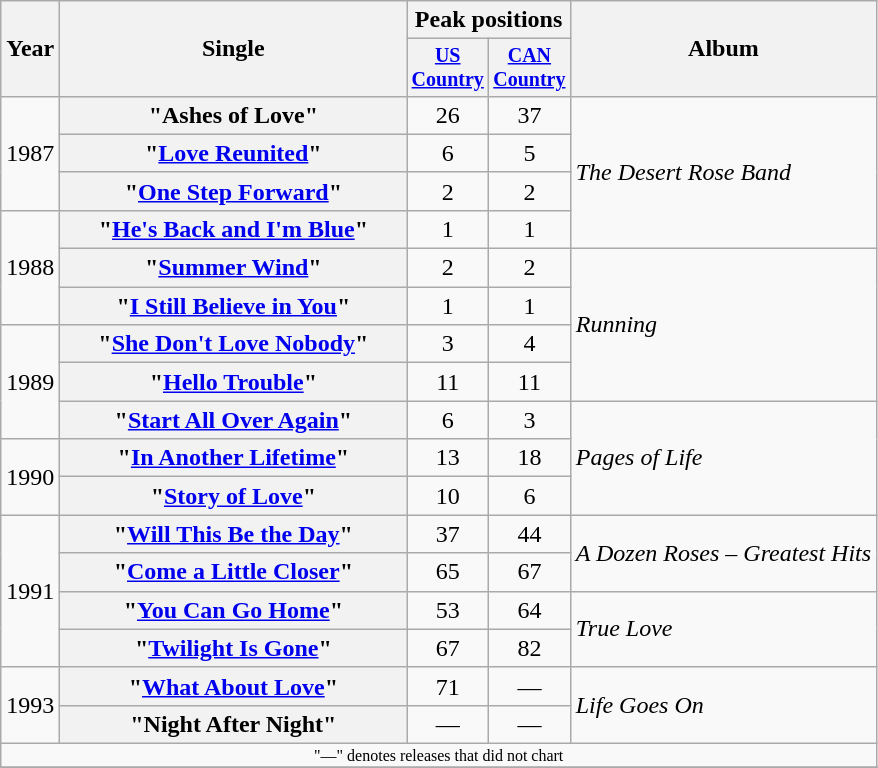<table class="wikitable plainrowheaders" style="text-align:center;">
<tr>
<th rowspan="2">Year</th>
<th rowspan="2" style="width:14em;">Single</th>
<th colspan="2">Peak positions</th>
<th rowspan="2">Album</th>
</tr>
<tr style="font-size:smaller;">
<th width="45"><a href='#'>US Country</a><br></th>
<th width="45"><a href='#'>CAN Country</a><br></th>
</tr>
<tr>
<td rowspan="3">1987</td>
<th scope="row">"Ashes of Love"</th>
<td>26</td>
<td>37</td>
<td align="left" rowspan="4"><em>The Desert Rose Band</em></td>
</tr>
<tr>
<th scope="row">"<a href='#'>Love Reunited</a>"</th>
<td>6</td>
<td>5</td>
</tr>
<tr>
<th scope="row">"<a href='#'>One Step Forward</a>"</th>
<td>2</td>
<td>2</td>
</tr>
<tr>
<td rowspan="3">1988</td>
<th scope="row">"<a href='#'>He's Back and I'm Blue</a>"</th>
<td>1</td>
<td>1</td>
</tr>
<tr>
<th scope="row">"<a href='#'>Summer Wind</a>"</th>
<td>2</td>
<td>2</td>
<td align="left" rowspan="4"><em>Running</em></td>
</tr>
<tr>
<th scope="row">"<a href='#'>I Still Believe in You</a>"</th>
<td>1</td>
<td>1</td>
</tr>
<tr>
<td rowspan="3">1989</td>
<th scope="row">"<a href='#'>She Don't Love Nobody</a>"</th>
<td>3</td>
<td>4</td>
</tr>
<tr>
<th scope="row">"<a href='#'>Hello Trouble</a>"</th>
<td>11</td>
<td>11</td>
</tr>
<tr>
<th scope="row">"<a href='#'>Start All Over Again</a>"</th>
<td>6</td>
<td>3</td>
<td align="left" rowspan="3"><em>Pages of Life</em></td>
</tr>
<tr>
<td rowspan="2">1990</td>
<th scope="row">"<a href='#'>In Another Lifetime</a>"</th>
<td>13</td>
<td>18</td>
</tr>
<tr>
<th scope="row">"<a href='#'>Story of Love</a>"</th>
<td>10</td>
<td>6</td>
</tr>
<tr>
<td rowspan="4">1991</td>
<th scope="row">"<a href='#'>Will This Be the Day</a>"</th>
<td>37</td>
<td>44</td>
<td align="left" rowspan="2"><em>A Dozen Roses – Greatest Hits</em></td>
</tr>
<tr>
<th scope="row">"<a href='#'>Come a Little Closer</a>"</th>
<td>65</td>
<td>67</td>
</tr>
<tr>
<th scope="row">"<a href='#'>You Can Go Home</a>"</th>
<td>53</td>
<td>64</td>
<td align="left" rowspan="2"><em>True Love</em></td>
</tr>
<tr>
<th scope="row">"<a href='#'>Twilight Is Gone</a>"</th>
<td>67</td>
<td>82</td>
</tr>
<tr>
<td rowspan="2">1993</td>
<th scope="row">"<a href='#'>What About Love</a>"</th>
<td>71</td>
<td>—</td>
<td align="left" rowspan="2"><em>Life Goes On</em></td>
</tr>
<tr>
<th scope="row">"Night After Night"</th>
<td>—</td>
<td>—</td>
</tr>
<tr>
<td colspan="5" style="font-size:8pt">"—" denotes releases that did not chart</td>
</tr>
<tr>
</tr>
</table>
